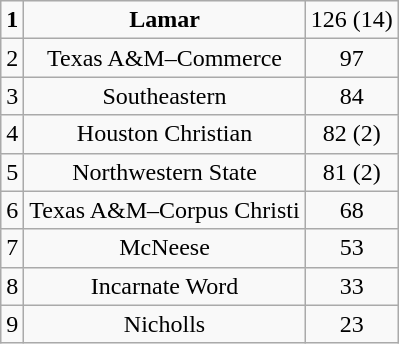<table class="wikitable">
<tr align="center">
<td><strong>1</strong></td>
<td><strong>Lamar</strong></td>
<td>126 (14)</td>
</tr>
<tr align="center">
<td>2</td>
<td>Texas A&M–Commerce</td>
<td>97</td>
</tr>
<tr align="center">
<td>3</td>
<td>Southeastern</td>
<td>84</td>
</tr>
<tr align="center">
<td>4</td>
<td>Houston Christian</td>
<td>82 (2)</td>
</tr>
<tr align="center">
<td>5</td>
<td>Northwestern State</td>
<td>81 (2)</td>
</tr>
<tr align="center">
<td>6</td>
<td>Texas A&M–Corpus Christi</td>
<td>68</td>
</tr>
<tr align="center">
<td>7</td>
<td>McNeese</td>
<td>53</td>
</tr>
<tr align="center">
<td>8</td>
<td>Incarnate Word</td>
<td>33</td>
</tr>
<tr align="center">
<td>9</td>
<td>Nicholls</td>
<td>23</td>
</tr>
</table>
